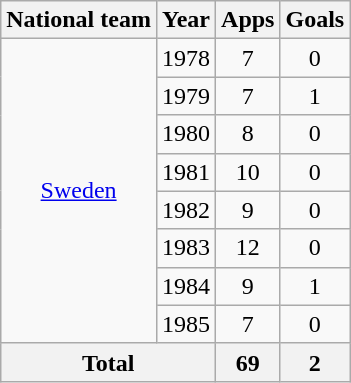<table class="wikitable" style="text-align:center">
<tr>
<th>National team</th>
<th>Year</th>
<th>Apps</th>
<th>Goals</th>
</tr>
<tr>
<td rowspan="8"><a href='#'>Sweden</a></td>
<td>1978</td>
<td>7</td>
<td>0</td>
</tr>
<tr>
<td>1979</td>
<td>7</td>
<td>1</td>
</tr>
<tr>
<td>1980</td>
<td>8</td>
<td>0</td>
</tr>
<tr>
<td>1981</td>
<td>10</td>
<td>0</td>
</tr>
<tr>
<td>1982</td>
<td>9</td>
<td>0</td>
</tr>
<tr>
<td>1983</td>
<td>12</td>
<td>0</td>
</tr>
<tr>
<td>1984</td>
<td>9</td>
<td>1</td>
</tr>
<tr>
<td>1985</td>
<td>7</td>
<td>0</td>
</tr>
<tr>
<th colspan="2">Total</th>
<th>69</th>
<th>2</th>
</tr>
</table>
